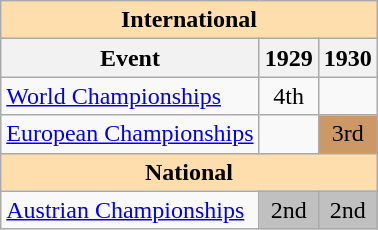<table class="wikitable" style="text-align:center">
<tr>
<th style="background-color: #ffdead; " colspan=3 align=center>International</th>
</tr>
<tr>
<th>Event</th>
<th>1929</th>
<th>1930</th>
</tr>
<tr>
<td align=left><a href='#'>World Championships</a></td>
<td>4th</td>
<td></td>
</tr>
<tr>
<td align=left><a href='#'>European Championships</a></td>
<td></td>
<td bgcolor=cc9966>3rd</td>
</tr>
<tr>
<th style="background-color: #ffdead; " colspan=3 align=center>National</th>
</tr>
<tr>
<td align=left><a href='#'>Austrian Championships</a></td>
<td bgcolor=silver>2nd</td>
<td bgcolor=silver>2nd</td>
</tr>
</table>
